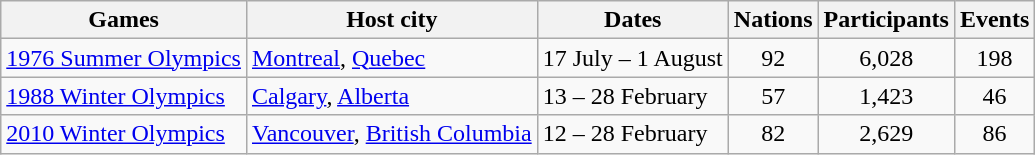<table class="wikitable">
<tr>
<th>Games</th>
<th>Host city</th>
<th>Dates</th>
<th>Nations</th>
<th>Participants</th>
<th>Events</th>
</tr>
<tr>
<td><a href='#'>1976 Summer Olympics</a></td>
<td><a href='#'>Montreal</a>, <a href='#'>Quebec</a></td>
<td>17 July – 1 August</td>
<td style="text-align:center;">92</td>
<td style="text-align:center;">6,028</td>
<td style="text-align:center;">198</td>
</tr>
<tr>
<td><a href='#'>1988 Winter Olympics</a></td>
<td><a href='#'>Calgary</a>, <a href='#'>Alberta</a></td>
<td>13 – 28 February</td>
<td style="text-align:center;">57</td>
<td style="text-align:center;">1,423</td>
<td style="text-align:center;">46</td>
</tr>
<tr>
<td><a href='#'>2010 Winter Olympics</a></td>
<td><a href='#'>Vancouver</a>, <a href='#'>British Columbia</a></td>
<td>12 – 28 February</td>
<td style="text-align:center;">82</td>
<td style="text-align:center;">2,629</td>
<td style="text-align:center;">86</td>
</tr>
</table>
